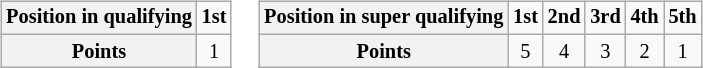<table>
<tr>
<td><br><table class="wikitable" style="font-size:85%; text-align:center">
<tr>
<th>Position in qualifying</th>
<td><strong>1st</strong></td>
</tr>
<tr>
<th>Points</th>
<td>1</td>
</tr>
</table>
</td>
<td valign="top"><br><table class="wikitable" style="font-size:85%; text-align:center">
<tr>
<th>Position in super qualifying</th>
<td><strong>1st</strong></td>
<td><strong>2nd</strong></td>
<td><strong>3rd</strong></td>
<td><strong>4th</strong></td>
<td><strong>5th</strong></td>
</tr>
<tr>
<th align="center">Points</th>
<td>5</td>
<td>4</td>
<td>3</td>
<td>2</td>
<td>1</td>
</tr>
</table>
</td>
</tr>
</table>
